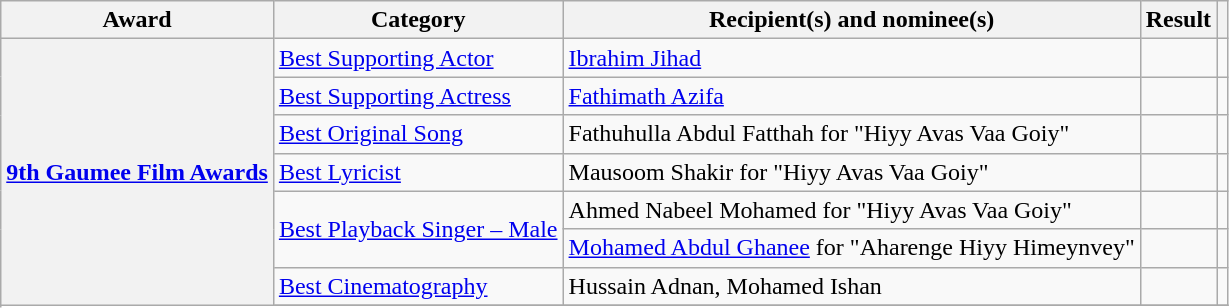<table class="wikitable plainrowheaders sortable">
<tr>
<th scope="col">Award</th>
<th scope="col">Category</th>
<th scope="col">Recipient(s) and nominee(s)</th>
<th scope="col">Result</th>
<th scope="col" class="unsortable"></th>
</tr>
<tr>
<th scope="row" rowspan="13"><a href='#'>9th Gaumee Film Awards</a></th>
<td><a href='#'>Best Supporting Actor</a></td>
<td><a href='#'>Ibrahim Jihad</a></td>
<td></td>
<td style="text-align:center;"></td>
</tr>
<tr>
<td><a href='#'>Best Supporting Actress</a></td>
<td><a href='#'>Fathimath Azifa</a></td>
<td></td>
<td style="text-align:center;"></td>
</tr>
<tr>
<td><a href='#'>Best Original Song</a></td>
<td>Fathuhulla Abdul Fatthah for "Hiyy Avas Vaa Goiy"</td>
<td></td>
<td style="text-align:center;"></td>
</tr>
<tr>
<td><a href='#'>Best Lyricist</a></td>
<td>Mausoom Shakir for "Hiyy Avas Vaa Goiy"</td>
<td></td>
<td style="text-align:center;"></td>
</tr>
<tr>
<td rowspan="2"><a href='#'>Best Playback Singer – Male</a></td>
<td>Ahmed Nabeel Mohamed for "Hiyy Avas Vaa Goiy"</td>
<td></td>
<td style="text-align:center;"></td>
</tr>
<tr>
<td><a href='#'>Mohamed Abdul Ghanee</a> for "Aharenge Hiyy Himeynvey"</td>
<td></td>
<td style="text-align:center;"></td>
</tr>
<tr>
<td><a href='#'>Best Cinematography</a></td>
<td>Hussain Adnan, Mohamed Ishan</td>
<td></td>
<td style="text-align:center;"></td>
</tr>
<tr>
</tr>
</table>
